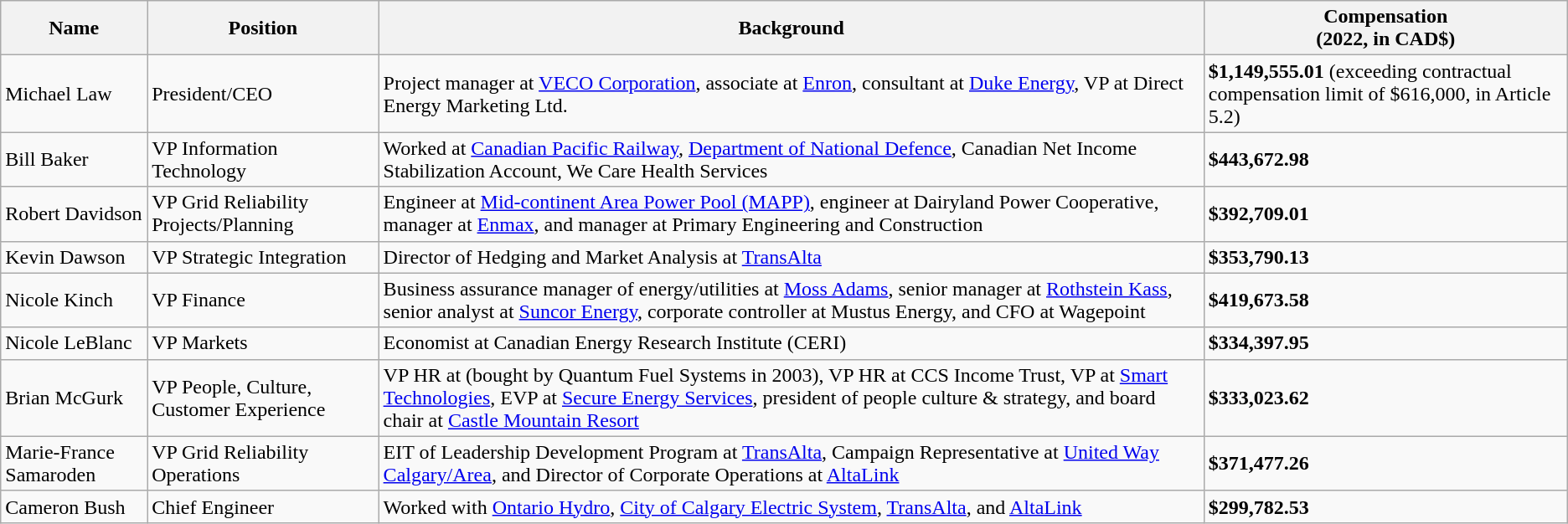<table class="wikitable sortable">
<tr>
<th>Name</th>
<th>Position</th>
<th>Background</th>
<th>Compensation<br>(2022, in CAD$)</th>
</tr>
<tr>
<td>Michael Law</td>
<td>President/CEO</td>
<td>Project manager at <a href='#'>VECO Corporation</a>, associate at <a href='#'>Enron</a>, consultant at <a href='#'>Duke Energy</a>, VP at Direct Energy Marketing Ltd.</td>
<td><strong>$1,149,555.01</strong> (exceeding contractual compensation limit of $616,000, in Article 5.2)</td>
</tr>
<tr>
<td>Bill Baker</td>
<td>VP Information Technology</td>
<td>Worked at <a href='#'>Canadian Pacific Railway</a>, <a href='#'>Department of National Defence</a>, Canadian Net Income Stabilization Account, We Care Health Services</td>
<td><strong>$443,672.98</strong></td>
</tr>
<tr>
<td>Robert Davidson</td>
<td>VP Grid Reliability Projects/Planning</td>
<td>Engineer at <a href='#'>Mid-continent Area Power Pool (MAPP)</a>, engineer at Dairyland Power Cooperative, manager at <a href='#'>Enmax</a>, and manager at Primary Engineering and Construction</td>
<td><strong>$392,709.01</strong></td>
</tr>
<tr>
<td>Kevin Dawson</td>
<td>VP Strategic Integration</td>
<td>Director of Hedging and Market Analysis at <a href='#'>TransAlta</a></td>
<td><strong>$353,790.13</strong></td>
</tr>
<tr>
<td>Nicole Kinch</td>
<td>VP Finance</td>
<td>Business assurance manager of energy/utilities at <a href='#'>Moss Adams</a>, senior manager at <a href='#'>Rothstein Kass</a>, senior analyst at <a href='#'>Suncor Energy</a>, corporate controller at Mustus Energy, and CFO at Wagepoint</td>
<td><strong>$419,673.58</strong></td>
</tr>
<tr>
<td>Nicole LeBlanc</td>
<td>VP Markets</td>
<td>Economist at Canadian Energy Research Institute (CERI)</td>
<td><strong>$334,397.95</strong></td>
</tr>
<tr>
<td>Brian McGurk</td>
<td>VP People, Culture, Customer Experience</td>
<td>VP HR at  (bought by Quantum Fuel Systems in 2003), VP HR at CCS Income Trust, VP at <a href='#'>Smart Technologies</a>, EVP at <a href='#'>Secure Energy Services</a>, president of people culture & strategy, and board chair at <a href='#'>Castle Mountain Resort</a></td>
<td><strong>$333,023.62</strong></td>
</tr>
<tr>
<td>Marie-France Samaroden</td>
<td>VP Grid Reliability Operations</td>
<td>EIT of Leadership Development Program at <a href='#'>TransAlta</a>, Campaign Representative at <a href='#'>United Way Calgary/Area</a>, and Director of Corporate Operations at <a href='#'>AltaLink</a></td>
<td><strong>$371,477.26</strong></td>
</tr>
<tr>
<td>Cameron Bush</td>
<td>Chief Engineer</td>
<td>Worked with <a href='#'>Ontario Hydro</a>, <a href='#'>City of Calgary Electric System</a>, <a href='#'>TransAlta</a>, and <a href='#'>AltaLink</a></td>
<td><strong>$299,782.53</strong></td>
</tr>
</table>
